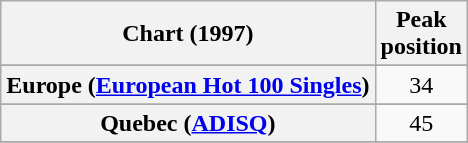<table class="wikitable sortable plainrowheaders" style="text-align:center">
<tr>
<th scope="col">Chart (1997)</th>
<th scope="col">Peak<br>position</th>
</tr>
<tr>
</tr>
<tr>
<th scope="row">Europe (<a href='#'>European Hot 100 Singles</a>)</th>
<td>34</td>
</tr>
<tr>
</tr>
<tr>
<th scope="row">Quebec (<a href='#'>ADISQ</a>)</th>
<td align="center">45</td>
</tr>
<tr>
</tr>
</table>
